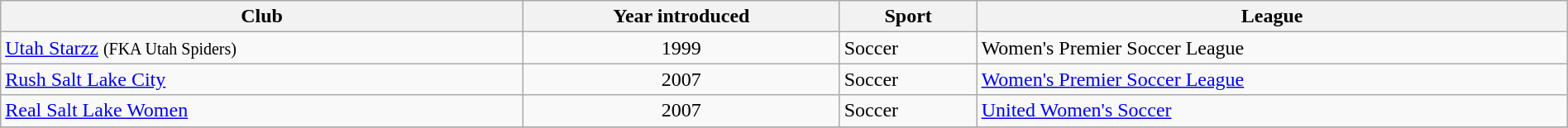<table class="wikitable sortable" style="width:100%;">
<tr>
<th>Club</th>
<th>Year introduced</th>
<th>Sport</th>
<th>League</th>
</tr>
<tr>
<td><a href='#'>Utah Starzz</a> <small>(FKA Utah Spiders)</small></td>
<td align=center>1999</td>
<td>Soccer</td>
<td>Women's Premier Soccer League</td>
</tr>
<tr>
<td><a href='#'>Rush Salt Lake City</a></td>
<td align=center>2007</td>
<td>Soccer</td>
<td><a href='#'>Women's Premier Soccer League</a></td>
</tr>
<tr>
<td><a href='#'>Real Salt Lake Women</a></td>
<td align=center>2007</td>
<td>Soccer</td>
<td><a href='#'>United Women's Soccer</a></td>
</tr>
<tr>
</tr>
</table>
